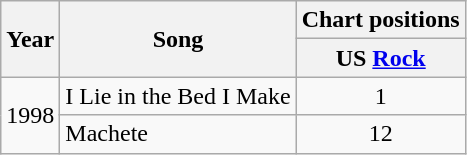<table class="wikitable">
<tr>
<th rowspan=2>Year</th>
<th rowspan=2>Song</th>
<th>Chart positions</th>
</tr>
<tr>
<th>US <a href='#'>Rock</a></th>
</tr>
<tr>
<td rowspan="2">1998</td>
<td>I Lie in the Bed I Make</td>
<td align="center">1</td>
</tr>
<tr>
<td>Machete</td>
<td align="center">12</td>
</tr>
</table>
